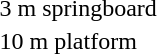<table>
<tr>
<td>3 m springboard<br></td>
<td></td>
<td></td>
<td></td>
</tr>
<tr>
<td>10 m platform<br></td>
<td></td>
<td></td>
<td></td>
</tr>
</table>
